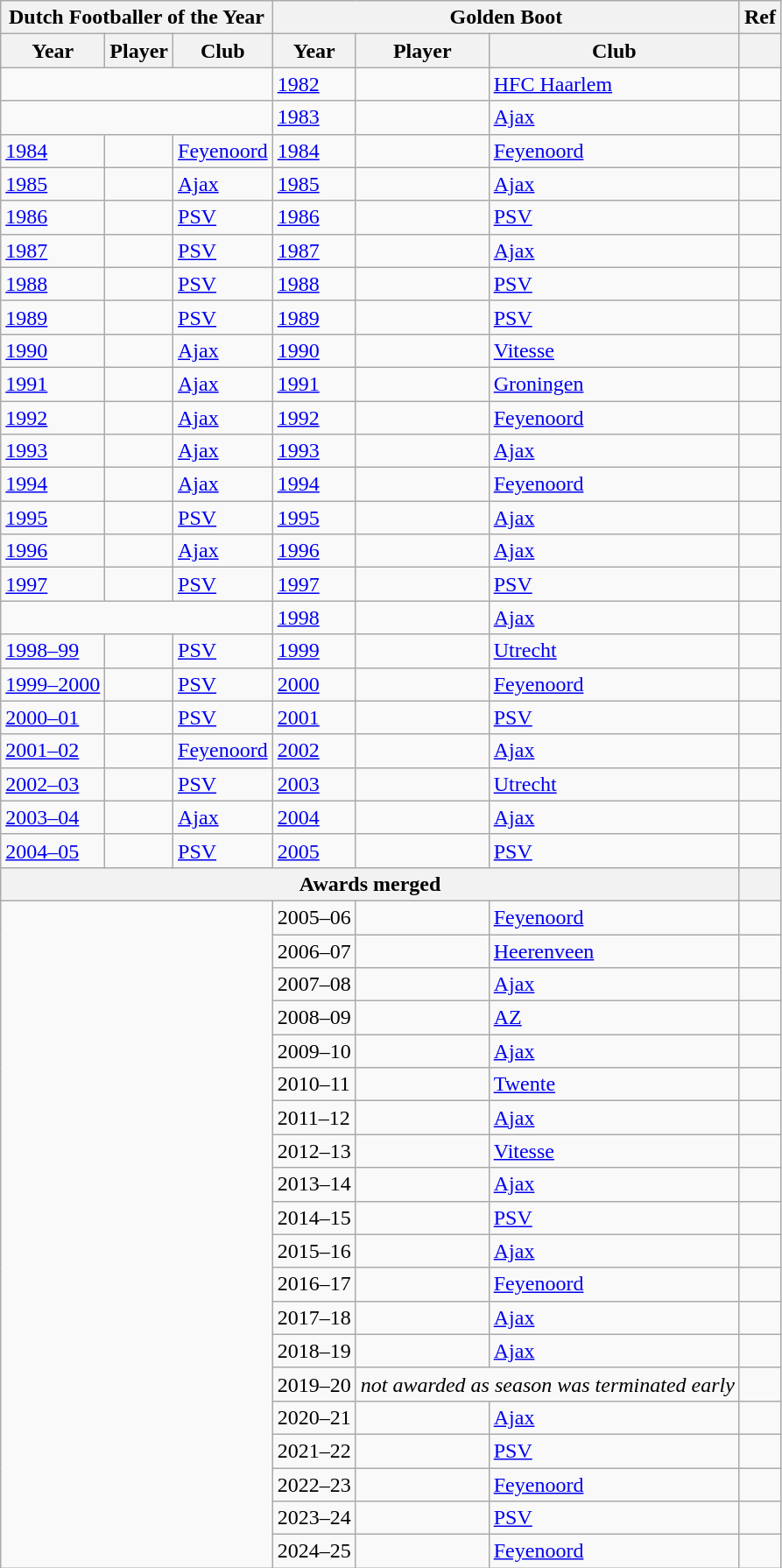<table class="wikitable">
<tr>
<th colspan="3">Dutch Footballer of the Year</th>
<th colspan="3">Golden Boot</th>
<th>Ref</th>
</tr>
<tr>
<th>Year</th>
<th>Player</th>
<th>Club</th>
<th>Year</th>
<th>Player</th>
<th>Club</th>
<th></th>
</tr>
<tr>
<td colspan="3"></td>
<td><a href='#'>1982</a></td>
<td></td>
<td><a href='#'>HFC Haarlem</a></td>
<td></td>
</tr>
<tr>
<td colspan="3"></td>
<td><a href='#'>1983</a></td>
<td></td>
<td><a href='#'>Ajax</a></td>
<td></td>
</tr>
<tr>
<td><a href='#'>1984</a></td>
<td></td>
<td><a href='#'>Feyenoord</a></td>
<td><a href='#'>1984</a></td>
<td></td>
<td><a href='#'>Feyenoord</a></td>
<td></td>
</tr>
<tr>
<td><a href='#'>1985</a></td>
<td></td>
<td><a href='#'>Ajax</a></td>
<td><a href='#'>1985</a></td>
<td></td>
<td><a href='#'>Ajax</a></td>
<td></td>
</tr>
<tr>
<td><a href='#'>1986</a></td>
<td></td>
<td><a href='#'>PSV</a></td>
<td><a href='#'>1986</a></td>
<td></td>
<td><a href='#'>PSV</a></td>
<td></td>
</tr>
<tr>
<td><a href='#'>1987</a></td>
<td></td>
<td><a href='#'>PSV</a></td>
<td><a href='#'>1987</a></td>
<td></td>
<td><a href='#'>Ajax</a></td>
<td></td>
</tr>
<tr>
<td><a href='#'>1988</a></td>
<td></td>
<td><a href='#'>PSV</a></td>
<td><a href='#'>1988</a></td>
<td></td>
<td><a href='#'>PSV</a></td>
<td></td>
</tr>
<tr>
<td><a href='#'>1989</a></td>
<td></td>
<td><a href='#'>PSV</a></td>
<td><a href='#'>1989</a></td>
<td></td>
<td><a href='#'>PSV</a></td>
<td></td>
</tr>
<tr>
<td><a href='#'>1990</a></td>
<td></td>
<td><a href='#'>Ajax</a></td>
<td><a href='#'>1990</a></td>
<td></td>
<td><a href='#'>Vitesse</a></td>
<td></td>
</tr>
<tr>
<td><a href='#'>1991</a></td>
<td></td>
<td><a href='#'>Ajax</a></td>
<td><a href='#'>1991</a></td>
<td></td>
<td><a href='#'>Groningen</a></td>
<td></td>
</tr>
<tr>
<td><a href='#'>1992</a></td>
<td></td>
<td><a href='#'>Ajax</a></td>
<td><a href='#'>1992</a></td>
<td></td>
<td><a href='#'>Feyenoord</a></td>
<td></td>
</tr>
<tr>
<td><a href='#'>1993</a></td>
<td></td>
<td><a href='#'>Ajax</a></td>
<td><a href='#'>1993</a></td>
<td></td>
<td><a href='#'>Ajax</a></td>
<td></td>
</tr>
<tr>
<td><a href='#'>1994</a></td>
<td></td>
<td><a href='#'>Ajax</a></td>
<td><a href='#'>1994</a></td>
<td></td>
<td><a href='#'>Feyenoord</a></td>
<td></td>
</tr>
<tr>
<td><a href='#'>1995</a></td>
<td></td>
<td><a href='#'>PSV</a></td>
<td><a href='#'>1995</a></td>
<td></td>
<td><a href='#'>Ajax</a></td>
<td></td>
</tr>
<tr>
<td><a href='#'>1996</a></td>
<td></td>
<td><a href='#'>Ajax</a></td>
<td><a href='#'>1996</a></td>
<td></td>
<td><a href='#'>Ajax</a></td>
<td></td>
</tr>
<tr>
<td><a href='#'>1997</a></td>
<td></td>
<td><a href='#'>PSV</a></td>
<td><a href='#'>1997</a></td>
<td></td>
<td><a href='#'>PSV</a></td>
<td></td>
</tr>
<tr>
<td colspan="3"></td>
<td><a href='#'>1998</a></td>
<td></td>
<td><a href='#'>Ajax</a></td>
<td></td>
</tr>
<tr>
<td><a href='#'>1998–99</a></td>
<td></td>
<td><a href='#'>PSV</a></td>
<td><a href='#'>1999</a></td>
<td></td>
<td><a href='#'>Utrecht</a></td>
<td></td>
</tr>
<tr>
<td><a href='#'>1999–2000</a></td>
<td></td>
<td><a href='#'>PSV</a></td>
<td><a href='#'>2000</a></td>
<td></td>
<td><a href='#'>Feyenoord</a></td>
<td></td>
</tr>
<tr>
<td><a href='#'>2000–01</a></td>
<td></td>
<td><a href='#'>PSV</a></td>
<td><a href='#'>2001</a></td>
<td></td>
<td><a href='#'>PSV</a></td>
<td></td>
</tr>
<tr>
<td><a href='#'>2001–02</a></td>
<td></td>
<td><a href='#'>Feyenoord</a></td>
<td><a href='#'>2002</a></td>
<td></td>
<td><a href='#'>Ajax</a></td>
<td></td>
</tr>
<tr>
<td><a href='#'>2002–03</a></td>
<td></td>
<td><a href='#'>PSV</a></td>
<td><a href='#'>2003</a></td>
<td></td>
<td><a href='#'>Utrecht</a></td>
<td></td>
</tr>
<tr>
<td><a href='#'>2003–04</a></td>
<td></td>
<td><a href='#'>Ajax</a></td>
<td><a href='#'>2004</a></td>
<td></td>
<td><a href='#'>Ajax</a></td>
<td></td>
</tr>
<tr>
<td><a href='#'>2004–05</a></td>
<td></td>
<td><a href='#'>PSV</a></td>
<td><a href='#'>2005</a></td>
<td></td>
<td><a href='#'>PSV</a></td>
<td></td>
</tr>
<tr>
<th colspan="6">Awards merged</th>
<th></th>
</tr>
<tr>
<td rowspan="20" colspan="3"> </td>
<td>2005–06</td>
<td></td>
<td><a href='#'>Feyenoord</a></td>
<td></td>
</tr>
<tr>
<td>2006–07</td>
<td></td>
<td><a href='#'>Heerenveen</a></td>
<td></td>
</tr>
<tr>
<td>2007–08</td>
<td></td>
<td><a href='#'>Ajax</a></td>
<td></td>
</tr>
<tr>
<td>2008–09</td>
<td></td>
<td><a href='#'>AZ</a></td>
<td></td>
</tr>
<tr>
<td>2009–10</td>
<td></td>
<td><a href='#'>Ajax</a></td>
<td></td>
</tr>
<tr>
<td>2010–11</td>
<td></td>
<td><a href='#'>Twente</a></td>
<td></td>
</tr>
<tr>
<td>2011–12</td>
<td></td>
<td><a href='#'>Ajax</a></td>
<td></td>
</tr>
<tr>
<td>2012–13</td>
<td></td>
<td><a href='#'>Vitesse</a></td>
<td></td>
</tr>
<tr>
<td>2013–14</td>
<td></td>
<td><a href='#'>Ajax</a></td>
<td></td>
</tr>
<tr>
<td>2014–15</td>
<td></td>
<td><a href='#'>PSV</a></td>
<td></td>
</tr>
<tr>
<td>2015–16</td>
<td></td>
<td><a href='#'>Ajax</a></td>
<td></td>
</tr>
<tr>
<td>2016–17</td>
<td></td>
<td><a href='#'>Feyenoord</a></td>
<td></td>
</tr>
<tr>
<td>2017–18</td>
<td></td>
<td><a href='#'>Ajax</a></td>
<td></td>
</tr>
<tr>
<td>2018–19</td>
<td></td>
<td><a href='#'>Ajax</a></td>
<td></td>
</tr>
<tr>
<td>2019–20</td>
<td colspan=2><em>not awarded as season was terminated early</em></td>
<td></td>
</tr>
<tr>
<td>2020–21</td>
<td></td>
<td><a href='#'>Ajax</a></td>
<td></td>
</tr>
<tr>
<td>2021–22</td>
<td></td>
<td><a href='#'>PSV</a></td>
<td></td>
</tr>
<tr>
<td>2022–23</td>
<td></td>
<td><a href='#'>Feyenoord</a></td>
<td></td>
</tr>
<tr>
<td>2023–24</td>
<td></td>
<td><a href='#'>PSV</a></td>
<td></td>
</tr>
<tr>
<td>2024–25</td>
<td></td>
<td><a href='#'>Feyenoord</a></td>
<td></td>
</tr>
</table>
